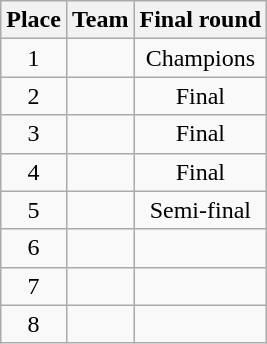<table class="wikitable" style="text-align:center;">
<tr>
<th>Place</th>
<th>Team</th>
<th>Final round</th>
</tr>
<tr>
<td>1</td>
<td style="text-align:left;"></td>
<td>Champions</td>
</tr>
<tr>
<td>2</td>
<td style="text-align:left;"></td>
<td>Final</td>
</tr>
<tr>
<td>3</td>
<td style="text-align:left;"></td>
<td>Final</td>
</tr>
<tr>
<td>4</td>
<td style="text-align:left;"></td>
<td>Final</td>
</tr>
<tr>
<td>5</td>
<td style="text-align:left;"></td>
<td>Semi-final</td>
</tr>
<tr>
<td>6</td>
<td style="text-align:left;"></td>
<td></td>
</tr>
<tr>
<td>7</td>
<td style="text-align:left;"></td>
<td></td>
</tr>
<tr>
<td>8</td>
<td style="text-align:left;"></td>
<td></td>
</tr>
</table>
